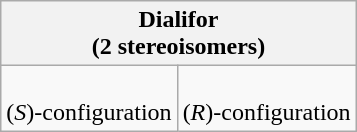<table class="wikitable" style="text-align:center">
<tr class="hintergrundfarbe6">
<th colspan="2">Dialifor<br>(2 stereoisomers)</th>
</tr>
<tr>
<td><br>(<em>S</em>)-configuration</td>
<td><br>(<em>R</em>)-configuration</td>
</tr>
</table>
